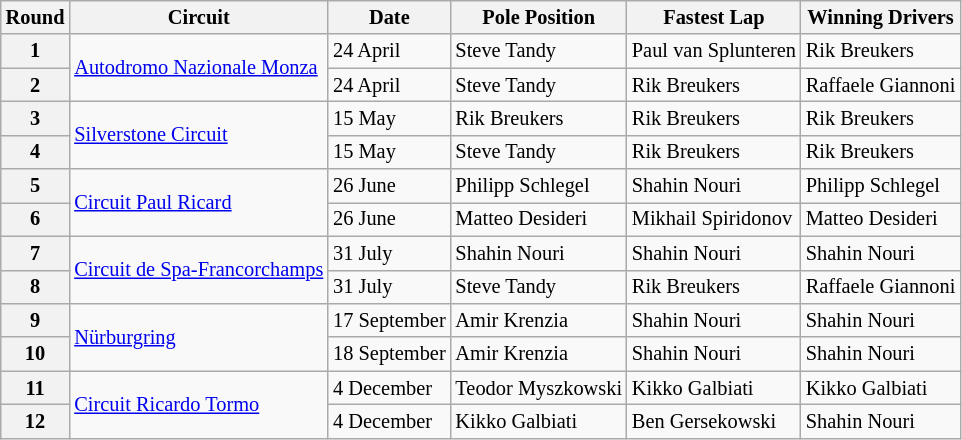<table class="wikitable" style="font-size: 85%;">
<tr>
<th>Round</th>
<th>Circuit</th>
<th>Date</th>
<th>Pole Position</th>
<th>Fastest Lap</th>
<th>Winning Drivers</th>
</tr>
<tr>
<th>1</th>
<td rowspan="2"> <a href='#'>Autodromo Nazionale Monza</a></td>
<td>24 April</td>
<td> Steve Tandy</td>
<td> Paul van Splunteren</td>
<td> Rik Breukers</td>
</tr>
<tr>
<th>2</th>
<td>24 April</td>
<td> Steve Tandy</td>
<td> Rik Breukers</td>
<td> Raffaele Giannoni</td>
</tr>
<tr>
<th>3</th>
<td rowspan="2"> <a href='#'>Silverstone Circuit</a></td>
<td>15 May</td>
<td> Rik Breukers</td>
<td> Rik Breukers</td>
<td> Rik Breukers</td>
</tr>
<tr>
<th>4</th>
<td>15 May</td>
<td> Steve Tandy</td>
<td> Rik Breukers</td>
<td> Rik Breukers</td>
</tr>
<tr>
<th>5</th>
<td rowspan="2"> <a href='#'>Circuit Paul Ricard</a></td>
<td>26 June</td>
<td> Philipp Schlegel</td>
<td> Shahin Nouri</td>
<td> Philipp Schlegel</td>
</tr>
<tr>
<th>6</th>
<td>26 June</td>
<td> Matteo Desideri</td>
<td> Mikhail Spiridonov</td>
<td> Matteo Desideri</td>
</tr>
<tr>
<th>7</th>
<td rowspan="2"> <a href='#'>Circuit de Spa-Francorchamps</a></td>
<td>31 July</td>
<td> Shahin Nouri</td>
<td> Shahin Nouri</td>
<td> Shahin Nouri</td>
</tr>
<tr>
<th>8</th>
<td>31 July</td>
<td> Steve Tandy</td>
<td> Rik Breukers</td>
<td> Raffaele Giannoni</td>
</tr>
<tr>
<th>9</th>
<td rowspan="2"> <a href='#'>Nürburgring</a></td>
<td>17 September</td>
<td> Amir Krenzia</td>
<td> Shahin Nouri</td>
<td> Shahin Nouri</td>
</tr>
<tr>
<th>10</th>
<td>18 September</td>
<td> Amir Krenzia</td>
<td> Shahin Nouri</td>
<td> Shahin Nouri</td>
</tr>
<tr>
<th>11</th>
<td rowspan="2"> <a href='#'>Circuit Ricardo Tormo</a></td>
<td>4 December</td>
<td> Teodor Myszkowski</td>
<td> Kikko Galbiati</td>
<td> Kikko Galbiati</td>
</tr>
<tr>
<th>12</th>
<td>4 December</td>
<td> Kikko Galbiati</td>
<td> Ben Gersekowski</td>
<td> Shahin Nouri</td>
</tr>
</table>
